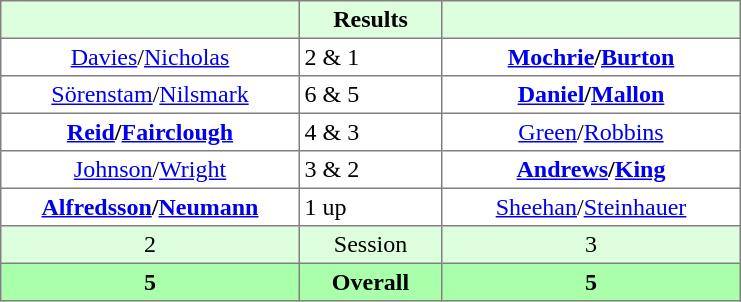<table border="1" cellpadding="3" style="border-collapse:collapse; text-align:center;">
<tr style="background:#dfd;">
<th style="width:12em;"></th>
<th style="width:5.5em;">Results</th>
<th style="width:12em;"></th>
</tr>
<tr>
<td><a href='#'>Davies</a>/<a href='#'>Nicholas</a></td>
<td align=left> 2 & 1</td>
<td><strong><a href='#'>Mochrie</a>/<a href='#'>Burton</a></strong></td>
</tr>
<tr>
<td><a href='#'>Sörenstam</a>/<a href='#'>Nilsmark</a></td>
<td align=left> 6 & 5</td>
<td><strong><a href='#'>Daniel</a>/<a href='#'>Mallon</a></strong></td>
</tr>
<tr>
<td><strong><a href='#'>Reid</a>/<a href='#'>Fairclough</a></strong></td>
<td align=left> 4 & 3</td>
<td><a href='#'>Green</a>/<a href='#'>Robbins</a></td>
</tr>
<tr>
<td><a href='#'>Johnson</a>/<a href='#'>Wright</a></td>
<td align=left> 3 & 2</td>
<td><strong><a href='#'>Andrews</a>/<a href='#'>King</a></strong></td>
</tr>
<tr>
<td><strong><a href='#'>Alfredsson</a>/<a href='#'>Neumann</a></strong></td>
<td align=left> 1 up</td>
<td><a href='#'>Sheehan</a>/<a href='#'>Steinhauer</a></td>
</tr>
<tr style="background:#dfd;">
<td>2</td>
<td>Session</td>
<td>3</td>
</tr>
<tr style="background:#afa;">
<th>5</th>
<th>Overall</th>
<th>5</th>
</tr>
</table>
